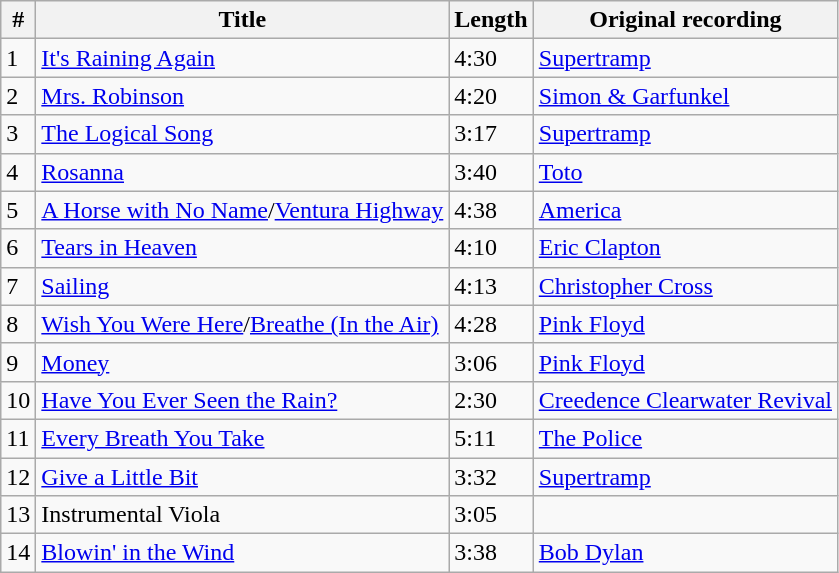<table class="wikitable sortable">
<tr>
<th>#</th>
<th>Title</th>
<th>Length</th>
<th>Original recording</th>
</tr>
<tr>
<td>1</td>
<td><a href='#'>It's Raining Again</a></td>
<td>4:30</td>
<td><a href='#'>Supertramp</a></td>
</tr>
<tr>
<td>2</td>
<td><a href='#'>Mrs. Robinson</a></td>
<td>4:20</td>
<td><a href='#'>Simon & Garfunkel</a></td>
</tr>
<tr>
<td>3</td>
<td><a href='#'>The Logical Song</a></td>
<td>3:17</td>
<td><a href='#'>Supertramp</a></td>
</tr>
<tr>
<td>4</td>
<td><a href='#'>Rosanna</a></td>
<td>3:40</td>
<td><a href='#'>Toto</a></td>
</tr>
<tr>
<td>5</td>
<td><a href='#'>A Horse with No Name</a>/<a href='#'>Ventura Highway</a></td>
<td>4:38</td>
<td><a href='#'>America</a></td>
</tr>
<tr>
<td>6</td>
<td><a href='#'>Tears in Heaven</a></td>
<td>4:10</td>
<td><a href='#'>Eric Clapton</a></td>
</tr>
<tr>
<td>7</td>
<td><a href='#'>Sailing</a></td>
<td>4:13</td>
<td><a href='#'>Christopher Cross</a></td>
</tr>
<tr>
<td>8</td>
<td><a href='#'>Wish You Were Here</a>/<a href='#'>Breathe (In the Air)</a></td>
<td>4:28</td>
<td><a href='#'>Pink Floyd</a></td>
</tr>
<tr>
<td>9</td>
<td><a href='#'>Money</a></td>
<td>3:06</td>
<td><a href='#'>Pink Floyd</a></td>
</tr>
<tr>
<td>10</td>
<td><a href='#'>Have You Ever Seen the Rain?</a></td>
<td>2:30</td>
<td><a href='#'>Creedence Clearwater Revival</a></td>
</tr>
<tr>
<td>11</td>
<td><a href='#'>Every Breath You Take</a></td>
<td>5:11</td>
<td><a href='#'>The Police</a></td>
</tr>
<tr>
<td>12</td>
<td><a href='#'>Give a Little Bit</a></td>
<td>3:32</td>
<td><a href='#'>Supertramp</a></td>
</tr>
<tr>
<td>13</td>
<td>Instrumental Viola</td>
<td>3:05</td>
<td></td>
</tr>
<tr>
<td>14</td>
<td><a href='#'>Blowin' in the Wind</a></td>
<td>3:38</td>
<td><a href='#'>Bob Dylan</a></td>
</tr>
</table>
